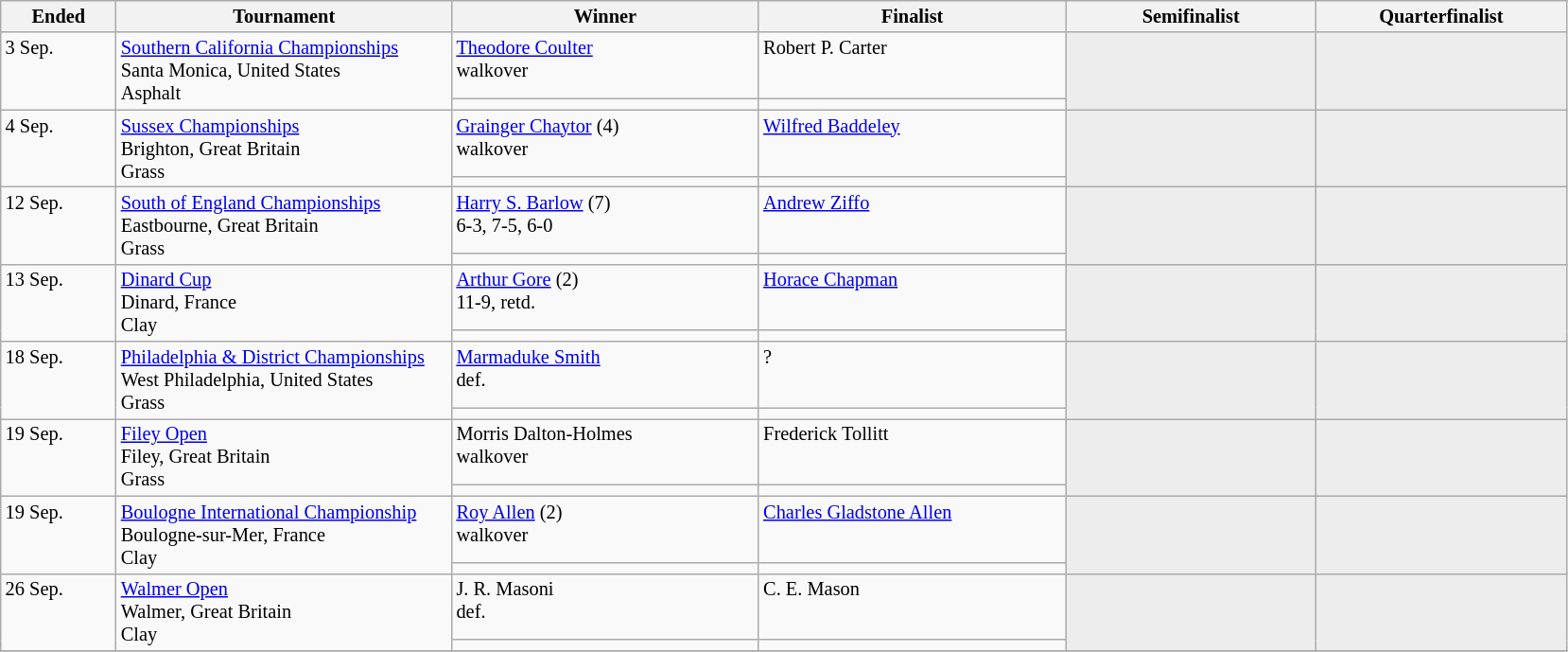<table class="wikitable" style="font-size:85%;">
<tr>
<th width="75">Ended</th>
<th width="230">Tournament</th>
<th width="210">Winner</th>
<th width="210">Finalist</th>
<th width="170">Semifinalist</th>
<th width="170">Quarterfinalist</th>
</tr>
<tr valign=top>
<td rowspan=2>3 Sep.</td>
<td rowspan=2><a href='#'>Southern California Championships</a><br>Santa Monica, United States<br>Asphalt</td>
<td> <a href='#'>Theodore Coulter</a><br> walkover</td>
<td> Robert P. Carter</td>
<td style="background:#ededed;" rowspan=2></td>
<td style="background:#ededed;" rowspan=2></td>
</tr>
<tr valign=top>
<td></td>
<td></td>
</tr>
<tr valign=top>
<td rowspan=2>4 Sep.</td>
<td rowspan=2><a href='#'>Sussex Championships</a> <br>Brighton, Great Britain<br>Grass</td>
<td> <a href='#'>Grainger Chaytor</a> (4)<br>walkover</td>
<td> <a href='#'>Wilfred Baddeley</a></td>
<td style="background:#ededed;" rowspan=2></td>
<td style="background:#ededed;" rowspan=2></td>
</tr>
<tr valign=top>
<td></td>
<td></td>
</tr>
<tr valign=top>
<td rowspan=2>12 Sep.</td>
<td rowspan=2><a href='#'>South of England Championships</a> <br>Eastbourne, Great Britain<br>Grass</td>
<td> <a href='#'>Harry S. Barlow</a> (7)<br>6-3, 7-5, 6-0</td>
<td>  <a href='#'>Andrew Ziffo</a></td>
<td style="background:#ededed;" rowspan=2></td>
<td style="background:#ededed;" rowspan=2></td>
</tr>
<tr valign=top>
<td></td>
<td></td>
</tr>
<tr valign=top>
<td rowspan=2>13 Sep.</td>
<td rowspan=2><a href='#'>Dinard Cup</a> <br>Dinard, France<br>Clay</td>
<td> <a href='#'>Arthur Gore</a> (2)<br>11-9, retd.</td>
<td> <a href='#'>Horace Chapman</a></td>
<td style="background:#ededed;" rowspan=2></td>
<td style="background:#ededed;" rowspan=2></td>
</tr>
<tr valign=top>
<td></td>
<td></td>
</tr>
<tr valign=top>
<td rowspan=2>18 Sep.</td>
<td rowspan="2"><a href='#'>Philadelphia & District Championships</a><br>West Philadelphia, United States<br>Grass</td>
<td>  <a href='#'>Marmaduke Smith</a><br>def.</td>
<td> ?</td>
<td style="background:#ededed;" rowspan=2></td>
<td style="background:#ededed;" rowspan=2></td>
</tr>
<tr valign=top>
<td></td>
<td></td>
</tr>
<tr valign=top>
<td rowspan=2>19 Sep.</td>
<td rowspan=2><a href='#'>Filey Open</a><br>Filey, Great Britain<br>Grass</td>
<td> Morris Dalton-Holmes<br>walkover</td>
<td> Frederick Tollitt</td>
<td style="background:#ededed;" rowspan=2></td>
<td style="background:#ededed;" rowspan=2></td>
</tr>
<tr valign=top>
<td></td>
<td></td>
</tr>
<tr valign=top>
<td rowspan=2>19 Sep.</td>
<td rowspan=2><a href='#'>Boulogne International Championship</a><br>Boulogne-sur-Mer, France<br>Clay</td>
<td> <a href='#'>Roy Allen</a> (2)<br> walkover</td>
<td> <a href='#'>Charles Gladstone Allen</a></td>
<td style="background:#ededed;" rowspan=2></td>
<td style="background:#ededed;" rowspan=2></td>
</tr>
<tr valign=top>
<td></td>
<td></td>
</tr>
<tr valign=top>
<td rowspan=2>26 Sep.</td>
<td rowspan=2><a href='#'>Walmer Open</a> <br>Walmer, Great Britain<br>Clay</td>
<td> J. R. Masoni<br>def.</td>
<td> C. E. Mason</td>
<td style="background:#ededed;" rowspan=2></td>
<td style="background:#ededed;" rowspan=2></td>
</tr>
<tr valign=top>
<td></td>
<td></td>
</tr>
<tr valign=top>
</tr>
</table>
